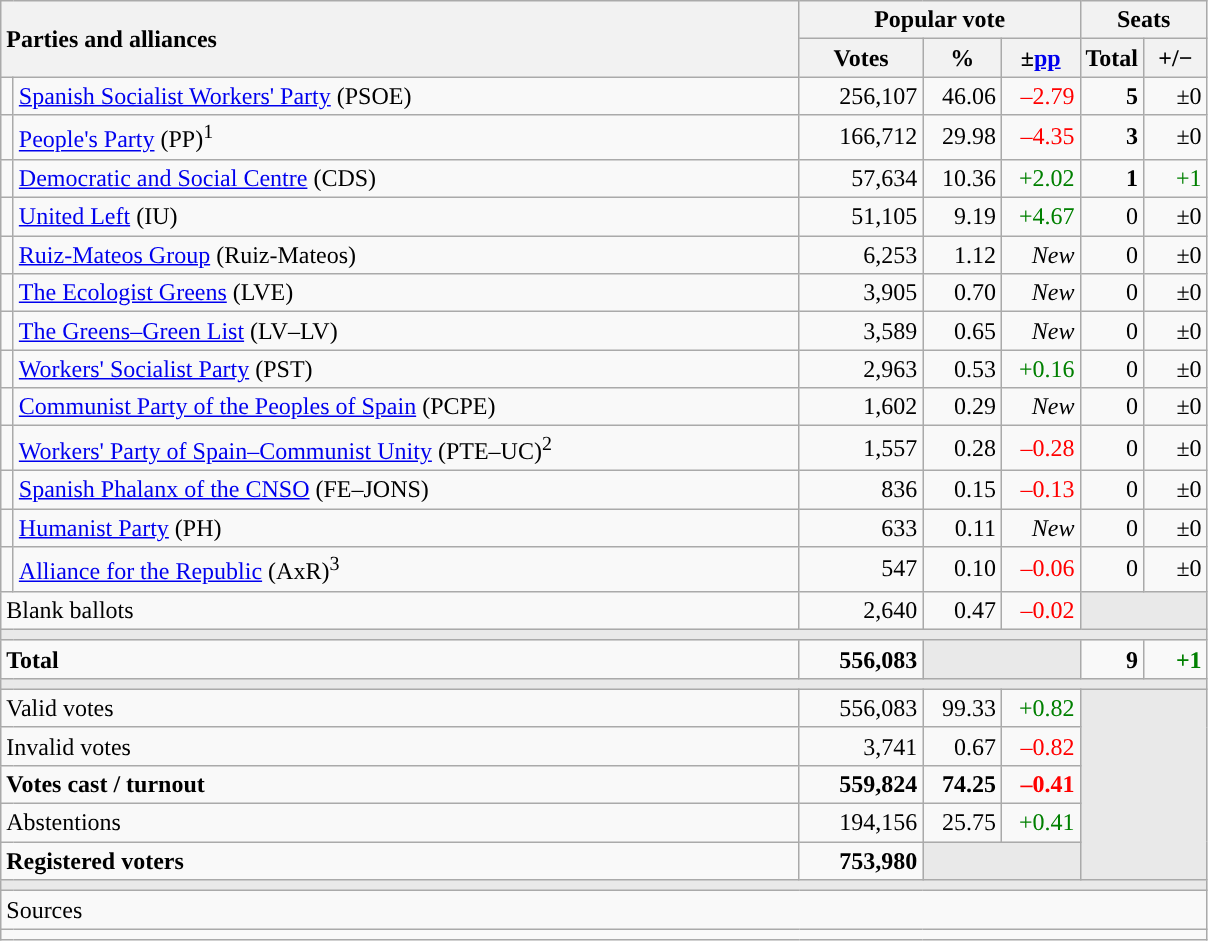<table class="wikitable" style="text-align:right;">
<tr>
<th style="text-align:left;" rowspan="2" colspan="2" width="525">Parties and alliances</th>
<th colspan="3">Popular vote</th>
<th colspan="2">Seats</th>
</tr>
<tr>
<th width="75">Votes</th>
<th width="45">%</th>
<th width="45">±<a href='#'>pp</a></th>
<th width="35">Total</th>
<th width="35">+/−</th>
</tr>
<tr>
<td width="1" style="color:inherit;background:"></td>
<td align="left"><a href='#'>Spanish Socialist Workers' Party</a> (PSOE)</td>
<td>256,107</td>
<td>46.06</td>
<td style="color:red;">–2.79</td>
<td><strong>5</strong></td>
<td>±0</td>
</tr>
<tr>
<td style="color:inherit;background:"></td>
<td align="left"><a href='#'>People's Party</a> (PP)<sup>1</sup></td>
<td>166,712</td>
<td>29.98</td>
<td style="color:red;">–4.35</td>
<td><strong>3</strong></td>
<td>±0</td>
</tr>
<tr>
<td style="color:inherit;background:"></td>
<td align="left"><a href='#'>Democratic and Social Centre</a> (CDS)</td>
<td>57,634</td>
<td>10.36</td>
<td style="color:green;">+2.02</td>
<td><strong>1</strong></td>
<td style="color:green;">+1</td>
</tr>
<tr>
<td style="color:inherit;background:"></td>
<td align="left"><a href='#'>United Left</a> (IU)</td>
<td>51,105</td>
<td>9.19</td>
<td style="color:green;">+4.67</td>
<td>0</td>
<td>±0</td>
</tr>
<tr>
<td style="color:inherit;background:"></td>
<td align="left"><a href='#'>Ruiz-Mateos Group</a> (Ruiz-Mateos)</td>
<td>6,253</td>
<td>1.12</td>
<td><em>New</em></td>
<td>0</td>
<td>±0</td>
</tr>
<tr>
<td style="color:inherit;background:"></td>
<td align="left"><a href='#'>The Ecologist Greens</a> (LVE)</td>
<td>3,905</td>
<td>0.70</td>
<td><em>New</em></td>
<td>0</td>
<td>±0</td>
</tr>
<tr>
<td style="color:inherit;background:"></td>
<td align="left"><a href='#'>The Greens–Green List</a> (LV–LV)</td>
<td>3,589</td>
<td>0.65</td>
<td><em>New</em></td>
<td>0</td>
<td>±0</td>
</tr>
<tr>
<td style="color:inherit;background:"></td>
<td align="left"><a href='#'>Workers' Socialist Party</a> (PST)</td>
<td>2,963</td>
<td>0.53</td>
<td style="color:green;">+0.16</td>
<td>0</td>
<td>±0</td>
</tr>
<tr>
<td style="color:inherit;background:"></td>
<td align="left"><a href='#'>Communist Party of the Peoples of Spain</a> (PCPE)</td>
<td>1,602</td>
<td>0.29</td>
<td><em>New</em></td>
<td>0</td>
<td>±0</td>
</tr>
<tr>
<td style="color:inherit;background:"></td>
<td align="left"><a href='#'>Workers' Party of Spain–Communist Unity</a> (PTE–UC)<sup>2</sup></td>
<td>1,557</td>
<td>0.28</td>
<td style="color:red;">–0.28</td>
<td>0</td>
<td>±0</td>
</tr>
<tr>
<td style="color:inherit;background:"></td>
<td align="left"><a href='#'>Spanish Phalanx of the CNSO</a> (FE–JONS)</td>
<td>836</td>
<td>0.15</td>
<td style="color:red;">–0.13</td>
<td>0</td>
<td>±0</td>
</tr>
<tr>
<td style="color:inherit;background:"></td>
<td align="left"><a href='#'>Humanist Party</a> (PH)</td>
<td>633</td>
<td>0.11</td>
<td><em>New</em></td>
<td>0</td>
<td>±0</td>
</tr>
<tr>
<td style="color:inherit;background:"></td>
<td align="left"><a href='#'>Alliance for the Republic</a> (AxR)<sup>3</sup></td>
<td>547</td>
<td>0.10</td>
<td style="color:red;">–0.06</td>
<td>0</td>
<td>±0</td>
</tr>
<tr>
<td align="left" colspan="2">Blank ballots</td>
<td>2,640</td>
<td>0.47</td>
<td style="color:red;">–0.02</td>
<td bgcolor="#E9E9E9" colspan="2"></td>
</tr>
<tr>
<td colspan="7" bgcolor="#E9E9E9"></td>
</tr>
<tr style="font-weight:bold;">
<td align="left" colspan="2">Total</td>
<td>556,083</td>
<td bgcolor="#E9E9E9" colspan="2"></td>
<td>9</td>
<td style="color:green;">+1</td>
</tr>
<tr>
<td colspan="7" bgcolor="#E9E9E9"></td>
</tr>
<tr>
<td align="left" colspan="2">Valid votes</td>
<td>556,083</td>
<td>99.33</td>
<td style="color:green;">+0.82</td>
<td bgcolor="#E9E9E9" colspan="2" rowspan="5"></td>
</tr>
<tr>
<td align="left" colspan="2">Invalid votes</td>
<td>3,741</td>
<td>0.67</td>
<td style="color:red;">–0.82</td>
</tr>
<tr style="font-weight:bold;">
<td align="left" colspan="2">Votes cast / turnout</td>
<td>559,824</td>
<td>74.25</td>
<td style="color:red;">–0.41</td>
</tr>
<tr>
<td align="left" colspan="2">Abstentions</td>
<td>194,156</td>
<td>25.75</td>
<td style="color:green;">+0.41</td>
</tr>
<tr style="font-weight:bold;">
<td align="left" colspan="2">Registered voters</td>
<td>753,980</td>
<td bgcolor="#E9E9E9" colspan="2"></td>
</tr>
<tr>
<td colspan="7" bgcolor="#E9E9E9"></td>
</tr>
<tr>
<td align="left" colspan="7">Sources</td>
</tr>
<tr>
<td colspan="7" style="text-align:left; max-width:790px;"></td>
</tr>
</table>
